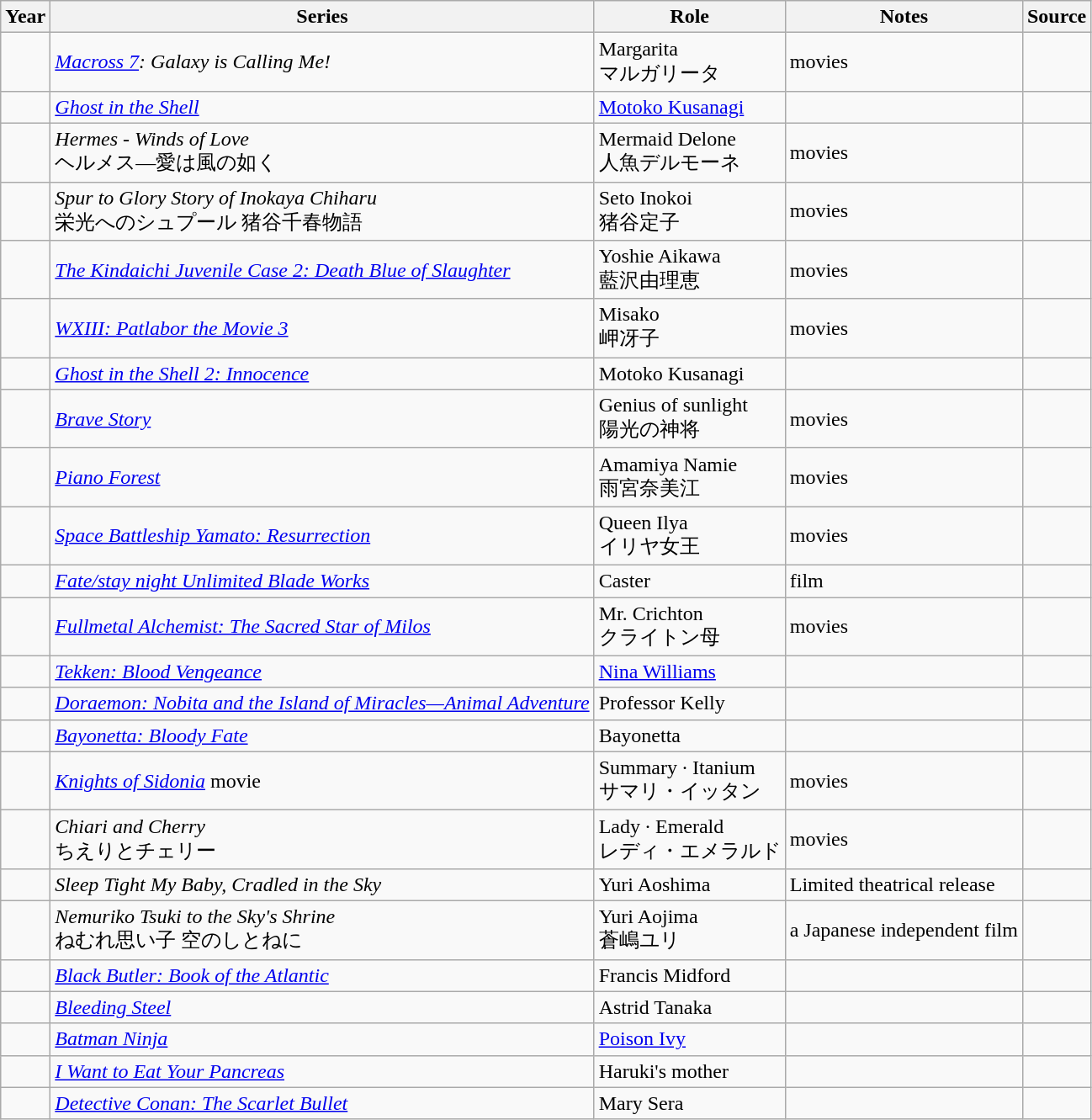<table class="wikitable sortable plainrowheaders">
<tr>
<th>Year</th>
<th>Series</th>
<th>Role</th>
<th class="unsortable">Notes</th>
<th class="unsortable">Source</th>
</tr>
<tr>
<td></td>
<td><em><a href='#'>Macross 7</a>: Galaxy is Calling Me!</em></td>
<td>Margarita<br>マルガリータ</td>
<td>movies</td>
<td></td>
</tr>
<tr>
<td></td>
<td><em><a href='#'>Ghost in the Shell</a></em></td>
<td><a href='#'>Motoko Kusanagi</a></td>
<td> </td>
<td></td>
</tr>
<tr>
<td></td>
<td><em>Hermes - Winds of Love</em><br>ヘルメス—愛は風の如く</td>
<td>Mermaid Delone<br>人魚デルモーネ</td>
<td>movies</td>
<td></td>
</tr>
<tr>
<td></td>
<td><em>Spur to Glory Story of Inokaya Chiharu</em><br>栄光へのシュプール 猪谷千春物語</td>
<td>Seto Inokoi<br>猪谷定子</td>
<td>movies</td>
<td></td>
</tr>
<tr>
<td></td>
<td><em><a href='#'>The Kindaichi Juvenile Case 2: Death Blue of Slaughter</a></em></td>
<td>Yoshie Aikawa<br>藍沢由理恵</td>
<td>movies</td>
<td></td>
</tr>
<tr>
<td></td>
<td><em><a href='#'>WXIII: Patlabor the Movie 3</a></em></td>
<td>Misako<br>岬冴子</td>
<td>movies</td>
<td></td>
</tr>
<tr>
<td></td>
<td><em><a href='#'>Ghost in the Shell 2: Innocence</a></em></td>
<td>Motoko Kusanagi</td>
<td> </td>
<td></td>
</tr>
<tr>
<td></td>
<td><em><a href='#'>Brave Story</a></em></td>
<td>Genius of sunlight<br>陽光の神将</td>
<td>movies</td>
<td></td>
</tr>
<tr>
<td></td>
<td><em><a href='#'>Piano Forest</a></em></td>
<td>Amamiya Namie<br>雨宮奈美江</td>
<td>movies</td>
<td></td>
</tr>
<tr>
<td></td>
<td><em><a href='#'>Space Battleship Yamato: Resurrection</a></em></td>
<td>Queen Ilya<br>イリヤ女王</td>
<td>movies</td>
<td></td>
</tr>
<tr>
<td></td>
<td><em><a href='#'>Fate/stay night Unlimited Blade Works</a></em></td>
<td>Caster</td>
<td>film</td>
<td></td>
</tr>
<tr>
<td></td>
<td><em><a href='#'>Fullmetal Alchemist: The Sacred Star of Milos</a></em></td>
<td>Mr. Crichton<br>クライトン母</td>
<td>movies</td>
<td></td>
</tr>
<tr>
<td></td>
<td><em><a href='#'>Tekken: Blood Vengeance</a></em></td>
<td><a href='#'>Nina Williams</a></td>
<td> </td>
<td></td>
</tr>
<tr>
<td></td>
<td><em><a href='#'>Doraemon: Nobita and the Island of Miracles—Animal Adventure</a></em></td>
<td>Professor Kelly</td>
<td> </td>
<td></td>
</tr>
<tr>
<td></td>
<td><em><a href='#'>Bayonetta: Bloody Fate</a></em></td>
<td>Bayonetta</td>
<td> </td>
<td></td>
</tr>
<tr>
<td></td>
<td><em><a href='#'>Knights of Sidonia</a></em> movie</td>
<td>Summary · Itanium<br>サマリ・イッタン</td>
<td>movies</td>
<td></td>
</tr>
<tr>
<td></td>
<td><em>Chiari and Cherry</em><br>ちえりとチェリー</td>
<td>Lady · Emerald<br>レディ・エメラルド</td>
<td>movies</td>
<td></td>
</tr>
<tr>
<td></td>
<td><em>Sleep Tight My Baby, Cradled in the Sky</em></td>
<td>Yuri Aoshima</td>
<td>Limited theatrical release</td>
<td></td>
</tr>
<tr>
<td></td>
<td><em>Nemuriko Tsuki to the Sky's Shrine</em><br>ねむれ思い子 空のしとねに</td>
<td>Yuri Aojima<br>蒼嶋ユリ</td>
<td>a Japanese independent film</td>
<td></td>
</tr>
<tr>
<td></td>
<td><em><a href='#'>Black Butler: Book of the Atlantic</a></em></td>
<td>Francis Midford</td>
<td></td>
<td></td>
</tr>
<tr>
<td></td>
<td><em><a href='#'>Bleeding Steel</a></em></td>
<td>Astrid Tanaka</td>
<td></td>
<td></td>
</tr>
<tr>
<td></td>
<td><em><a href='#'>Batman Ninja</a></em></td>
<td><a href='#'>Poison Ivy</a></td>
<td></td>
<td></td>
</tr>
<tr>
<td></td>
<td><em><a href='#'>I Want to Eat Your Pancreas</a></em></td>
<td>Haruki's mother</td>
<td></td>
<td></td>
</tr>
<tr>
<td></td>
<td><em><a href='#'>Detective Conan: The Scarlet Bullet</a></em></td>
<td>Mary Sera</td>
<td></td>
<td></td>
</tr>
</table>
